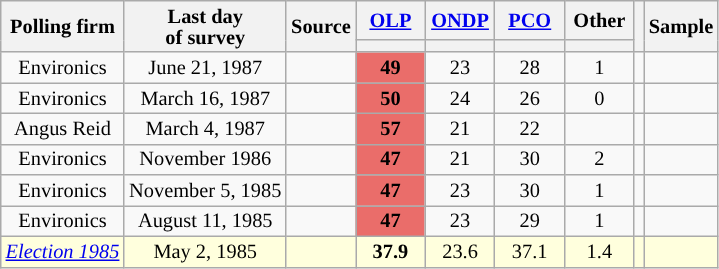<table class="wikitable sortable" style="text-align:center;font-size:85%;line-height:14px;" align="center">
<tr>
<th rowspan="2">Polling firm</th>
<th rowspan="2">Last day <br>of survey</th>
<th rowspan="2">Source</th>
<th class="unsortable" style="width:40px;"><a href='#'>OLP</a></th>
<th class="unsortable" style="width:40px;"><a href='#'>ONDP</a></th>
<th class="unsortable" style="width:40px;"><a href='#'>PCO</a></th>
<th class="unsortable" style="width:40px;">Other</th>
<th rowspan="2"></th>
<th rowspan="2">Sample</th>
</tr>
<tr style="line-height:5px;">
<th style="background:"></th>
<th style="background:"></th>
<th style="background:"></th>
<th style="background:"></th>
</tr>
<tr>
<td>Environics</td>
<td>June 21, 1987</td>
<td></td>
<td style="background:#EA6D6A"><strong>49</strong></td>
<td>23</td>
<td>28</td>
<td>1</td>
<td></td>
<td></td>
</tr>
<tr>
<td>Environics</td>
<td>March 16, 1987</td>
<td></td>
<td style="background:#EA6D6A"><strong>50</strong></td>
<td>24</td>
<td>26</td>
<td>0</td>
<td></td>
<td></td>
</tr>
<tr>
<td>Angus Reid</td>
<td>March 4, 1987</td>
<td></td>
<td style="background:#EA6D6A"><strong>57</strong></td>
<td>21</td>
<td>22</td>
<td></td>
<td></td>
<td></td>
</tr>
<tr>
<td>Environics</td>
<td>November 1986</td>
<td></td>
<td style="background:#EA6D6A"><strong>47</strong></td>
<td>21</td>
<td>30</td>
<td>2</td>
<td></td>
<td></td>
</tr>
<tr>
<td>Environics</td>
<td>November 5, 1985</td>
<td></td>
<td style="background:#EA6D6A"><strong>47</strong></td>
<td>23</td>
<td>30</td>
<td>1</td>
<td></td>
<td></td>
</tr>
<tr>
<td>Environics</td>
<td>August 11, 1985</td>
<td></td>
<td style="background:#EA6D6A"><strong>47</strong></td>
<td>23</td>
<td>29</td>
<td>1</td>
<td></td>
<td></td>
</tr>
<tr>
<td style="background:#ffd;"><em><a href='#'>Election 1985</a></em></td>
<td style="background:#ffd;">May 2, 1985</td>
<td style="background:#ffd;"></td>
<td style="background:#ffd;"><strong>37.9</strong></td>
<td style="background:#ffd;">23.6</td>
<td style="background:#ffd;">37.1</td>
<td style="background:#ffd;">1.4</td>
<td style="background:#ffd;"></td>
<td style="background:#ffd;"></td>
</tr>
</table>
